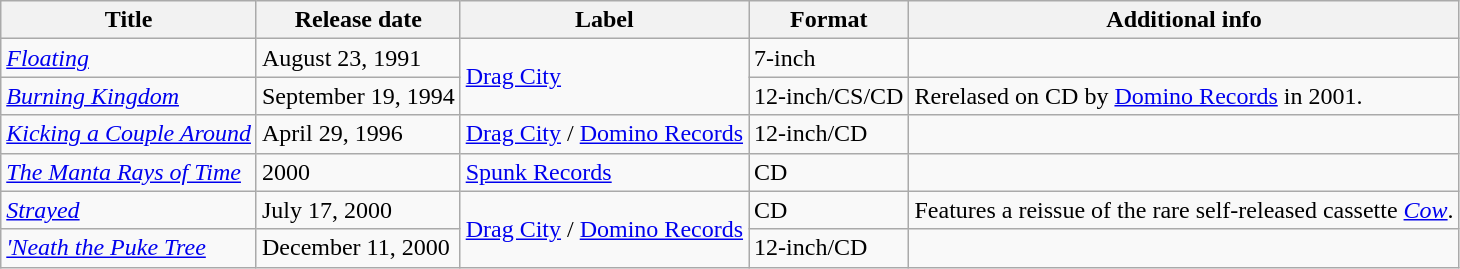<table class="wikitable">
<tr>
<th>Title</th>
<th>Release date</th>
<th>Label</th>
<th>Format</th>
<th>Additional info</th>
</tr>
<tr>
<td><em><a href='#'>Floating</a></em></td>
<td>August 23, 1991</td>
<td rowspan="2"><a href='#'>Drag City</a></td>
<td>7-inch</td>
<td></td>
</tr>
<tr>
<td><em><a href='#'>Burning Kingdom</a></em></td>
<td>September 19, 1994</td>
<td>12-inch/CS/CD</td>
<td>Rerelased on CD by <a href='#'>Domino Records</a> in 2001.</td>
</tr>
<tr>
<td><em><a href='#'>Kicking a Couple Around</a></em></td>
<td>April 29, 1996</td>
<td><a href='#'>Drag City</a> / <a href='#'>Domino Records</a></td>
<td>12-inch/CD</td>
<td></td>
</tr>
<tr>
<td><em><a href='#'>The Manta Rays of Time</a></em></td>
<td>2000</td>
<td><a href='#'>Spunk Records</a></td>
<td>CD</td>
<td></td>
</tr>
<tr>
<td><em><a href='#'>Strayed</a></em></td>
<td>July 17, 2000</td>
<td rowspan="2"><a href='#'>Drag City</a> / <a href='#'>Domino Records</a></td>
<td>CD</td>
<td>Features a reissue of the rare self-released cassette <em><a href='#'>Cow</a></em>.</td>
</tr>
<tr>
<td><em><a href='#'>'Neath the Puke Tree</a></em></td>
<td>December 11, 2000</td>
<td>12-inch/CD</td>
<td></td>
</tr>
</table>
